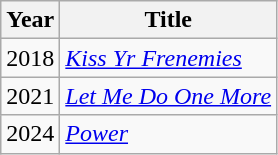<table class="wikitable">
<tr>
<th>Year</th>
<th>Title</th>
</tr>
<tr>
<td>2018</td>
<td><em><a href='#'>Kiss Yr Frenemies</a></em></td>
</tr>
<tr>
<td>2021</td>
<td><em><a href='#'>Let Me Do One More</a></em></td>
</tr>
<tr>
<td>2024</td>
<td><em><a href='#'>Power</a></em></td>
</tr>
</table>
